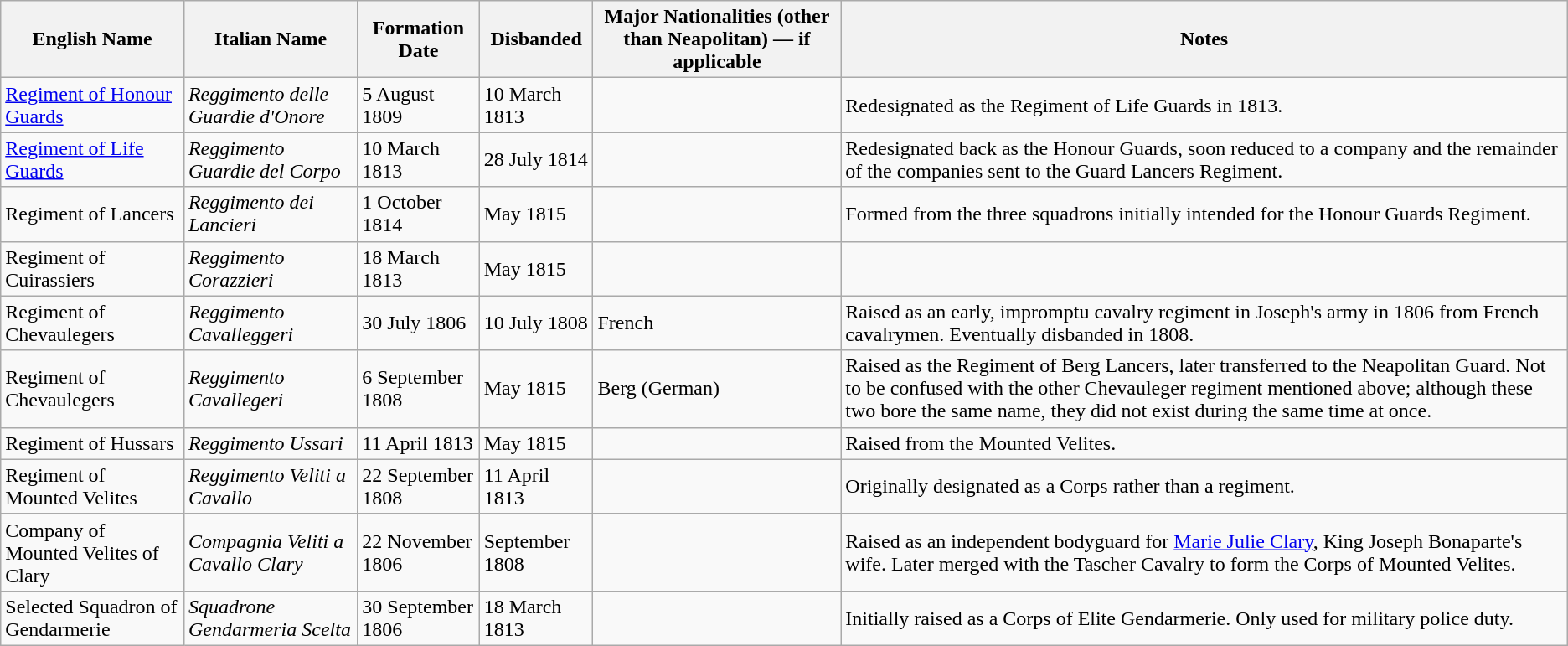<table class="wikitable sortable">
<tr>
<th>English Name</th>
<th>Italian Name</th>
<th>Formation Date</th>
<th>Disbanded</th>
<th>Major Nationalities (other than Neapolitan) — if applicable</th>
<th>Notes</th>
</tr>
<tr>
<td><a href='#'>Regiment of Honour Guards</a></td>
<td><em>Reggimento delle Guardie d'Onore</em></td>
<td>5 August 1809</td>
<td>10 March 1813</td>
<td></td>
<td>Redesignated as the Regiment of Life Guards in 1813.</td>
</tr>
<tr>
<td><a href='#'>Regiment of Life Guards</a></td>
<td><em>Reggimento Guardie del Corpo</em></td>
<td>10 March 1813</td>
<td>28 July 1814</td>
<td></td>
<td>Redesignated back as the Honour Guards, soon reduced to a company and the remainder of the companies sent to the Guard Lancers Regiment.</td>
</tr>
<tr>
<td>Regiment of Lancers</td>
<td><em>Reggimento dei Lancieri</em></td>
<td>1 October 1814</td>
<td>May 1815</td>
<td></td>
<td>Formed from the three squadrons initially intended for the Honour Guards Regiment.</td>
</tr>
<tr>
<td>Regiment of Cuirassiers</td>
<td><em>Reggimento Corazzieri</em></td>
<td>18 March 1813</td>
<td>May 1815</td>
<td></td>
<td></td>
</tr>
<tr>
<td>Regiment of Chevaulegers</td>
<td><em>Reggimento Cavalleggeri</em></td>
<td>30 July 1806</td>
<td>10 July 1808</td>
<td>French</td>
<td>Raised as an early, impromptu cavalry regiment in Joseph's army in 1806 from French cavalrymen. Eventually disbanded in 1808.</td>
</tr>
<tr>
<td>Regiment of Chevaulegers</td>
<td><em>Reggimento Cavallegeri</em></td>
<td>6 September 1808</td>
<td>May 1815</td>
<td>Berg (German)</td>
<td>Raised as the Regiment of Berg Lancers, later transferred to the Neapolitan Guard. Not to be confused with the other Chevauleger regiment mentioned above; although these two bore the same name, they did not exist during the same time at once.</td>
</tr>
<tr>
<td>Regiment of Hussars</td>
<td><em>Reggimento Ussari</em></td>
<td>11 April 1813</td>
<td>May 1815</td>
<td></td>
<td>Raised from the Mounted Velites.</td>
</tr>
<tr>
<td>Regiment of Mounted Velites</td>
<td><em>Reggimento Veliti a Cavallo</em></td>
<td>22 September 1808</td>
<td>11 April 1813</td>
<td></td>
<td>Originally designated as a Corps rather than a regiment.</td>
</tr>
<tr>
<td>Company of Mounted Velites of Clary</td>
<td><em>Compagnia Veliti a Cavallo Clary</em></td>
<td>22 November 1806</td>
<td>September 1808</td>
<td></td>
<td>Raised as an independent bodyguard for <a href='#'>Marie Julie Clary</a>, King Joseph Bonaparte's wife.  Later merged with the Tascher Cavalry to form the Corps of Mounted Velites.</td>
</tr>
<tr>
<td>Selected Squadron of Gendarmerie</td>
<td><em>Squadrone Gendarmeria Scelta</em></td>
<td>30 September 1806</td>
<td>18 March 1813</td>
<td></td>
<td>Initially raised as a Corps of Elite Gendarmerie. Only used for military police duty.</td>
</tr>
</table>
